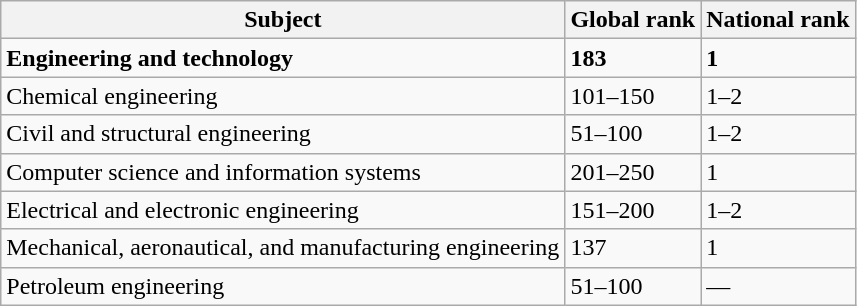<table class="wikitable">
<tr>
<th>Subject</th>
<th>Global rank</th>
<th>National rank</th>
</tr>
<tr>
<td><strong>Engineering and technology</strong></td>
<td><strong>183</strong></td>
<td><strong>1</strong></td>
</tr>
<tr>
<td>Chemical engineering</td>
<td>101–150</td>
<td>1–2</td>
</tr>
<tr>
<td>Civil and structural engineering</td>
<td>51–100</td>
<td>1–2</td>
</tr>
<tr>
<td>Computer science and information systems</td>
<td>201–250</td>
<td>1</td>
</tr>
<tr>
<td>Electrical and electronic engineering</td>
<td>151–200</td>
<td>1–2</td>
</tr>
<tr>
<td>Mechanical, aeronautical, and manufacturing engineering</td>
<td>137</td>
<td>1</td>
</tr>
<tr>
<td>Petroleum engineering</td>
<td>51–100</td>
<td>—</td>
</tr>
</table>
